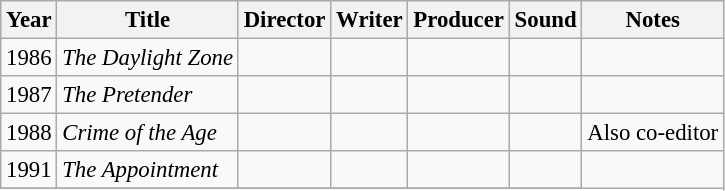<table class="wikitable sortable" style="font-size: 95%;">
<tr>
<th>Year</th>
<th>Title</th>
<th>Director</th>
<th>Writer</th>
<th>Producer</th>
<th>Sound</th>
<th>Notes</th>
</tr>
<tr>
<td>1986</td>
<td><em>The Daylight Zone</em></td>
<td></td>
<td></td>
<td></td>
<td></td>
<td></td>
</tr>
<tr>
<td>1987</td>
<td><em>The Pretender</em></td>
<td></td>
<td></td>
<td></td>
<td></td>
<td></td>
</tr>
<tr>
<td>1988</td>
<td><em>Crime of the Age</em></td>
<td></td>
<td></td>
<td></td>
<td></td>
<td>Also co-editor</td>
</tr>
<tr>
<td>1991</td>
<td><em>The Appointment</em></td>
<td></td>
<td></td>
<td></td>
<td></td>
</tr>
<tr cameo role>
</tr>
</table>
